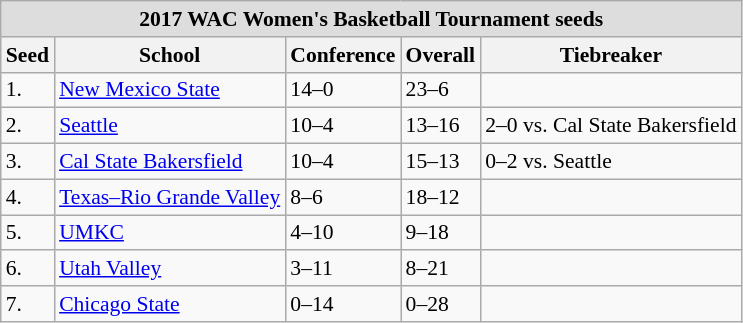<table class="wikitable" style="white-space:nowrap; font-size:90%;">
<tr>
<td colspan="7" style="text-align:center; background:#DDDDDD; font:#000000"><strong>2017 WAC Women's Basketball Tournament seeds</strong></td>
</tr>
<tr bgcolor="#efefef">
<th>Seed</th>
<th>School</th>
<th>Conference</th>
<th>Overall</th>
<th>Tiebreaker</th>
</tr>
<tr>
<td>1.</td>
<td><a href='#'>New Mexico State</a></td>
<td>14–0</td>
<td>23–6</td>
<td></td>
</tr>
<tr>
<td>2.</td>
<td><a href='#'>Seattle</a></td>
<td>10–4</td>
<td>13–16</td>
<td>2–0 vs. Cal State Bakersfield</td>
</tr>
<tr>
<td>3.</td>
<td><a href='#'>Cal State Bakersfield</a></td>
<td>10–4</td>
<td>15–13</td>
<td>0–2 vs. Seattle</td>
</tr>
<tr>
<td>4.</td>
<td><a href='#'>Texas–Rio Grande Valley</a></td>
<td>8–6</td>
<td>18–12</td>
<td></td>
</tr>
<tr>
<td>5.</td>
<td><a href='#'>UMKC</a></td>
<td>4–10</td>
<td>9–18</td>
<td></td>
</tr>
<tr>
<td>6.</td>
<td><a href='#'>Utah Valley</a></td>
<td>3–11</td>
<td>8–21</td>
<td></td>
</tr>
<tr>
<td>7.</td>
<td><a href='#'>Chicago State</a></td>
<td>0–14</td>
<td>0–28</td>
<td></td>
</tr>
</table>
